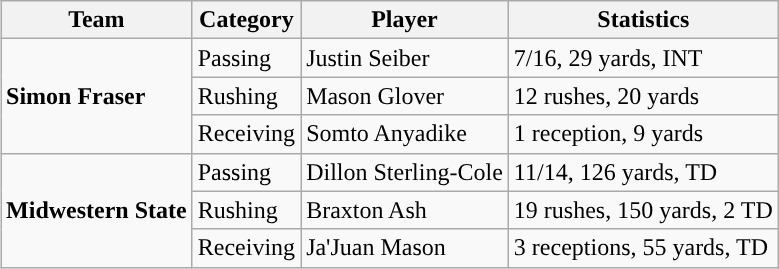<table class="wikitable" style="float: right;">
<tr>
<th>Team</th>
<th>Category</th>
<th>Player</th>
<th>Statistics</th>
</tr>
<tr>
<td rowspan=3><strong>Simon Fraser</strong></td>
<td>Passing</td>
<td>Justin Seiber</td>
<td>7/16, 29 yards, INT</td>
</tr>
<tr>
<td>Rushing</td>
<td>Mason Glover</td>
<td>12 rushes, 20 yards</td>
</tr>
<tr>
<td>Receiving</td>
<td>Somto Anyadike</td>
<td>1 reception, 9 yards</td>
</tr>
<tr>
<td rowspan=3><strong>Midwestern State</strong></td>
<td>Passing</td>
<td>Dillon Sterling-Cole</td>
<td>11/14, 126 yards, TD</td>
</tr>
<tr>
<td>Rushing</td>
<td>Braxton Ash</td>
<td>19 rushes, 150 yards, 2 TD</td>
</tr>
<tr>
<td>Receiving</td>
<td>Ja'Juan Mason</td>
<td>3 receptions, 55 yards, TD</td>
</tr>
</table>
